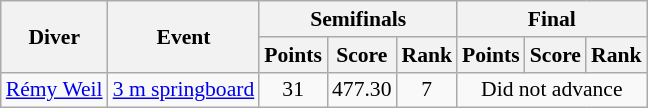<table class=wikitable style="font-size:90%">
<tr>
<th rowspan=2>Diver</th>
<th rowspan=2>Event</th>
<th colspan=3>Semifinals</th>
<th colspan=3>Final</th>
</tr>
<tr>
<th>Points</th>
<th>Score</th>
<th>Rank</th>
<th>Points</th>
<th>Score</th>
<th>Rank</th>
</tr>
<tr>
<td><a href='#'>Rémy Weil</a></td>
<td><a href='#'>3 m springboard</a></td>
<td align=center>31</td>
<td align=center>477.30</td>
<td align=center>7</td>
<td align=center colspan=3>Did not advance</td>
</tr>
</table>
